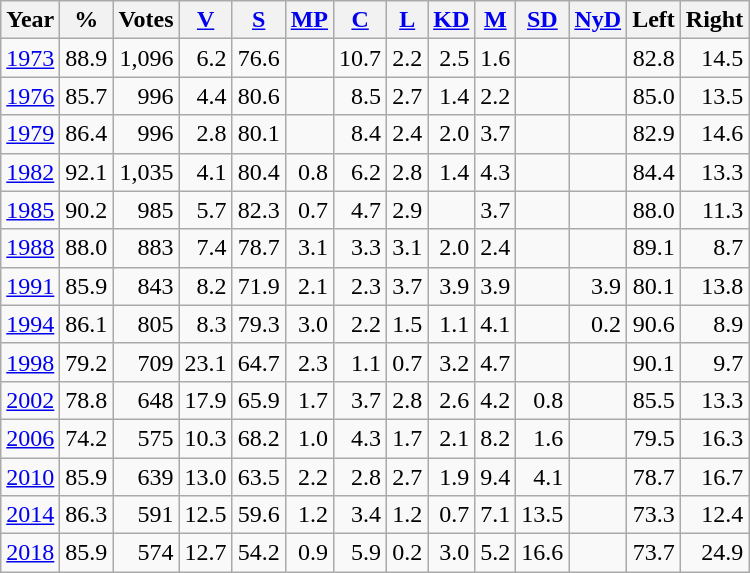<table class="wikitable sortable" style=text-align:right>
<tr>
<th>Year</th>
<th>%</th>
<th>Votes</th>
<th><a href='#'>V</a></th>
<th><a href='#'>S</a></th>
<th><a href='#'>MP</a></th>
<th><a href='#'>C</a></th>
<th><a href='#'>L</a></th>
<th><a href='#'>KD</a></th>
<th><a href='#'>M</a></th>
<th><a href='#'>SD</a></th>
<th><a href='#'>NyD</a></th>
<th>Left</th>
<th>Right</th>
</tr>
<tr>
<td align=left><a href='#'>1973</a></td>
<td>88.9</td>
<td>1,096</td>
<td>6.2</td>
<td>76.6</td>
<td></td>
<td>10.7</td>
<td>2.2</td>
<td>2.5</td>
<td>1.6</td>
<td></td>
<td></td>
<td>82.8</td>
<td>14.5</td>
</tr>
<tr>
<td align=left><a href='#'>1976</a></td>
<td>85.7</td>
<td>996</td>
<td>4.4</td>
<td>80.6</td>
<td></td>
<td>8.5</td>
<td>2.7</td>
<td>1.4</td>
<td>2.2</td>
<td></td>
<td></td>
<td>85.0</td>
<td>13.5</td>
</tr>
<tr>
<td align=left><a href='#'>1979</a></td>
<td>86.4</td>
<td>996</td>
<td>2.8</td>
<td>80.1</td>
<td></td>
<td>8.4</td>
<td>2.4</td>
<td>2.0</td>
<td>3.7</td>
<td></td>
<td></td>
<td>82.9</td>
<td>14.6</td>
</tr>
<tr>
<td align=left><a href='#'>1982</a></td>
<td>92.1</td>
<td>1,035</td>
<td>4.1</td>
<td>80.4</td>
<td>0.8</td>
<td>6.2</td>
<td>2.8</td>
<td>1.4</td>
<td>4.3</td>
<td></td>
<td></td>
<td>84.4</td>
<td>13.3</td>
</tr>
<tr>
<td align=left><a href='#'>1985</a></td>
<td>90.2</td>
<td>985</td>
<td>5.7</td>
<td>82.3</td>
<td>0.7</td>
<td>4.7</td>
<td>2.9</td>
<td></td>
<td>3.7</td>
<td></td>
<td></td>
<td>88.0</td>
<td>11.3</td>
</tr>
<tr>
<td align=left><a href='#'>1988</a></td>
<td>88.0</td>
<td>883</td>
<td>7.4</td>
<td>78.7</td>
<td>3.1</td>
<td>3.3</td>
<td>3.1</td>
<td>2.0</td>
<td>2.4</td>
<td></td>
<td></td>
<td>89.1</td>
<td>8.7</td>
</tr>
<tr>
<td align=left><a href='#'>1991</a></td>
<td>85.9</td>
<td>843</td>
<td>8.2</td>
<td>71.9</td>
<td>2.1</td>
<td>2.3</td>
<td>3.7</td>
<td>3.9</td>
<td>3.9</td>
<td></td>
<td>3.9</td>
<td>80.1</td>
<td>13.8</td>
</tr>
<tr>
<td align=left><a href='#'>1994</a></td>
<td>86.1</td>
<td>805</td>
<td>8.3</td>
<td>79.3</td>
<td>3.0</td>
<td>2.2</td>
<td>1.5</td>
<td>1.1</td>
<td>4.1</td>
<td></td>
<td>0.2</td>
<td>90.6</td>
<td>8.9</td>
</tr>
<tr>
<td align=left><a href='#'>1998</a></td>
<td>79.2</td>
<td>709</td>
<td>23.1</td>
<td>64.7</td>
<td>2.3</td>
<td>1.1</td>
<td>0.7</td>
<td>3.2</td>
<td>4.7</td>
<td></td>
<td></td>
<td>90.1</td>
<td>9.7</td>
</tr>
<tr>
<td align=left><a href='#'>2002</a></td>
<td>78.8</td>
<td>648</td>
<td>17.9</td>
<td>65.9</td>
<td>1.7</td>
<td>3.7</td>
<td>2.8</td>
<td>2.6</td>
<td>4.2</td>
<td>0.8</td>
<td></td>
<td>85.5</td>
<td>13.3</td>
</tr>
<tr>
<td align=left><a href='#'>2006</a></td>
<td>74.2</td>
<td>575</td>
<td>10.3</td>
<td>68.2</td>
<td>1.0</td>
<td>4.3</td>
<td>1.7</td>
<td>2.1</td>
<td>8.2</td>
<td>1.6</td>
<td></td>
<td>79.5</td>
<td>16.3</td>
</tr>
<tr>
<td align=left><a href='#'>2010</a></td>
<td>85.9</td>
<td>639</td>
<td>13.0</td>
<td>63.5</td>
<td>2.2</td>
<td>2.8</td>
<td>2.7</td>
<td>1.9</td>
<td>9.4</td>
<td>4.1</td>
<td></td>
<td>78.7</td>
<td>16.7</td>
</tr>
<tr>
<td align=left><a href='#'>2014</a></td>
<td>86.3</td>
<td>591</td>
<td>12.5</td>
<td>59.6</td>
<td>1.2</td>
<td>3.4</td>
<td>1.2</td>
<td>0.7</td>
<td>7.1</td>
<td>13.5</td>
<td></td>
<td>73.3</td>
<td>12.4</td>
</tr>
<tr>
<td align=left><a href='#'>2018</a></td>
<td>85.9</td>
<td>574</td>
<td>12.7</td>
<td>54.2</td>
<td>0.9</td>
<td>5.9</td>
<td>0.2</td>
<td>3.0</td>
<td>5.2</td>
<td>16.6</td>
<td></td>
<td>73.7</td>
<td>24.9</td>
</tr>
</table>
